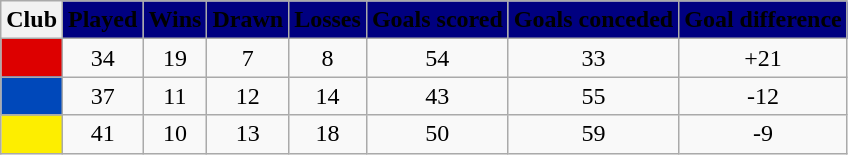<table class="wikitable" style="text-align: center;">
<tr>
<th>Club</th>
<th style="background:#000080"><span> Played</span></th>
<th style="background:#000080"><span> Wins</span></th>
<th style="background:#000080"><span> Drawn</span></th>
<th style="background:#000080"><span> Losses</span></th>
<th style="background:#000080"><span> Goals scored </span></th>
<th style="background:#000080"><span> Goals conceded</span></th>
<th style="background:#000080"><span> Goal difference</span></th>
</tr>
<tr>
<th style="background:#DD0000"></th>
<td>34</td>
<td>19</td>
<td>7</td>
<td>8</td>
<td>54</td>
<td>33</td>
<td>+21</td>
</tr>
<tr>
<th style="background:#0048BA"></th>
<td>37</td>
<td>11</td>
<td>12</td>
<td>14</td>
<td>43</td>
<td>55</td>
<td>-12</td>
</tr>
<tr>
<th style="background:#FDEE00"></th>
<td>41</td>
<td>10</td>
<td>13</td>
<td>18</td>
<td>50</td>
<td>59</td>
<td>-9</td>
</tr>
</table>
